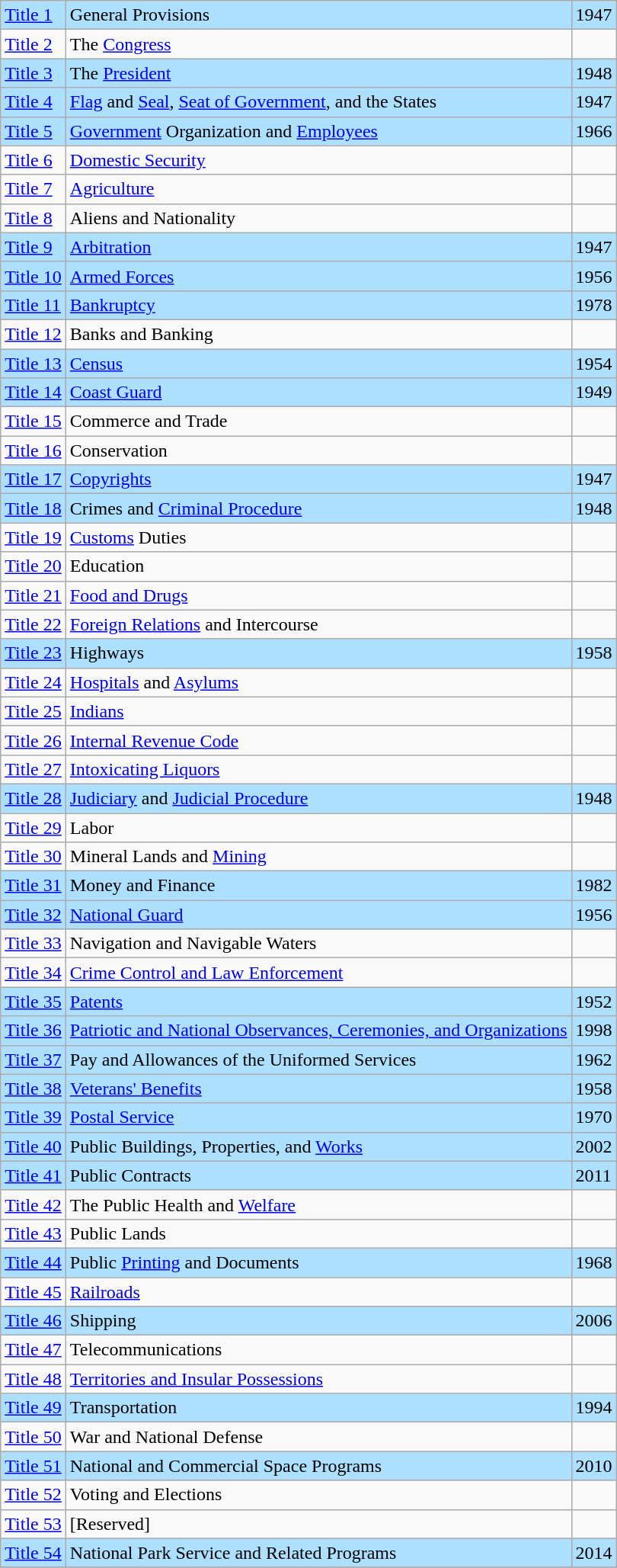<table class=wikitable>
<tr style="background:#addfff;">
<td><a href='#'>Title 1</a></td>
<td>General Provisions</td>
<td>1947</td>
</tr>
<tr>
<td><a href='#'>Title 2</a></td>
<td>The <a href='#'>Congress</a></td>
<td></td>
</tr>
<tr style="background:#addfff;">
<td><a href='#'>Title 3</a></td>
<td>The <a href='#'>President</a></td>
<td>1948</td>
</tr>
<tr style="background:#addfff;">
<td><a href='#'>Title 4</a></td>
<td><a href='#'>Flag</a> and <a href='#'>Seal</a>, <a href='#'>Seat of Government</a>, and the States</td>
<td>1947</td>
</tr>
<tr style="background:#addfff;">
<td><a href='#'>Title 5</a></td>
<td><a href='#'>Government</a> Organization and <a href='#'>Employees</a></td>
<td>1966</td>
</tr>
<tr>
<td><a href='#'>Title 6</a></td>
<td><a href='#'>Domestic Security</a></td>
<td></td>
</tr>
<tr>
<td><a href='#'>Title 7</a></td>
<td><a href='#'>Agriculture</a></td>
<td></td>
</tr>
<tr>
<td><a href='#'>Title 8</a></td>
<td>Aliens and Nationality</td>
<td></td>
</tr>
<tr style="background:#addfff;">
<td><a href='#'>Title 9</a></td>
<td><a href='#'>Arbitration</a></td>
<td>1947</td>
</tr>
<tr style="background:#addfff;">
<td><a href='#'>Title 10</a></td>
<td><a href='#'>Armed Forces</a></td>
<td>1956</td>
</tr>
<tr style="background:#addfff;">
<td><a href='#'>Title 11</a></td>
<td><a href='#'>Bankruptcy</a></td>
<td>1978</td>
</tr>
<tr>
<td><a href='#'>Title 12</a></td>
<td>Banks and Banking</td>
<td></td>
</tr>
<tr style="background:#addfff;">
<td><a href='#'>Title 13</a></td>
<td><a href='#'>Census</a></td>
<td>1954</td>
</tr>
<tr style="background:#addfff;">
<td><a href='#'>Title 14</a></td>
<td><a href='#'>Coast Guard</a></td>
<td>1949</td>
</tr>
<tr>
<td><a href='#'>Title 15</a></td>
<td>Commerce and Trade</td>
<td></td>
</tr>
<tr>
<td><a href='#'>Title 16</a></td>
<td>Conservation</td>
<td></td>
</tr>
<tr style="background:#addfff;">
<td><a href='#'>Title 17</a></td>
<td><a href='#'>Copyrights</a></td>
<td>1947</td>
</tr>
<tr style="background:#addfff;">
<td><a href='#'>Title 18</a></td>
<td>Crimes and <a href='#'>Criminal Procedure</a></td>
<td>1948</td>
</tr>
<tr>
<td><a href='#'>Title 19</a></td>
<td><a href='#'>Customs</a> Duties</td>
<td></td>
</tr>
<tr>
<td><a href='#'>Title 20</a></td>
<td>Education</td>
<td></td>
</tr>
<tr>
<td><a href='#'>Title 21</a></td>
<td><a href='#'>Food and Drugs</a></td>
<td></td>
</tr>
<tr>
<td><a href='#'>Title 22</a></td>
<td><a href='#'>Foreign Relations</a> and Intercourse</td>
<td></td>
</tr>
<tr style="background:#addfff;">
<td><a href='#'>Title 23</a></td>
<td>Highways</td>
<td>1958</td>
</tr>
<tr>
<td><a href='#'>Title 24</a></td>
<td><a href='#'>Hospitals</a> and <a href='#'>Asylums</a></td>
<td></td>
</tr>
<tr>
<td><a href='#'>Title 25</a></td>
<td><a href='#'>Indians</a></td>
<td></td>
</tr>
<tr>
<td><a href='#'>Title 26</a></td>
<td><a href='#'>Internal Revenue Code</a></td>
<td></td>
</tr>
<tr>
<td><a href='#'>Title 27</a></td>
<td><a href='#'>Intoxicating Liquors</a></td>
<td></td>
</tr>
<tr style="background:#addfff;">
<td><a href='#'>Title 28</a></td>
<td><a href='#'>Judiciary</a> and <a href='#'>Judicial Procedure</a></td>
<td>1948</td>
</tr>
<tr>
<td><a href='#'>Title 29</a></td>
<td>Labor</td>
<td></td>
</tr>
<tr>
<td><a href='#'>Title 30</a></td>
<td>Mineral Lands and <a href='#'>Mining</a></td>
<td></td>
</tr>
<tr style="background:#addfff;">
<td><a href='#'>Title 31</a></td>
<td>Money and Finance</td>
<td>1982</td>
</tr>
<tr style="background:#addfff;">
<td><a href='#'>Title 32</a></td>
<td><a href='#'>National Guard</a></td>
<td>1956</td>
</tr>
<tr>
<td><a href='#'>Title 33</a></td>
<td>Navigation and Navigable Waters</td>
<td></td>
</tr>
<tr>
<td><a href='#'>Title 34</a></td>
<td><a href='#'>Crime Control and Law Enforcement</a></td>
<td></td>
</tr>
<tr style="background:#addfff;">
<td><a href='#'>Title 35</a></td>
<td><a href='#'>Patents</a></td>
<td>1952</td>
</tr>
<tr style="background:#addfff;">
<td><a href='#'>Title 36</a></td>
<td><a href='#'>Patriotic and National Observances, Ceremonies, and Organizations</a></td>
<td>1998</td>
</tr>
<tr style="background:#addfff;">
<td><a href='#'>Title 37</a></td>
<td>Pay and Allowances of the Uniformed Services</td>
<td>1962</td>
</tr>
<tr style="background:#addfff;">
<td><a href='#'>Title 38</a></td>
<td><a href='#'>Veterans' Benefits</a></td>
<td>1958</td>
</tr>
<tr style="background:#addfff;">
<td><a href='#'>Title 39</a></td>
<td><a href='#'>Postal Service</a></td>
<td>1970</td>
</tr>
<tr style="background:#addfff;">
<td><a href='#'>Title 40</a></td>
<td>Public Buildings, Properties, and <a href='#'>Works</a></td>
<td>2002</td>
</tr>
<tr style="background:#addfff;">
<td><a href='#'>Title 41</a></td>
<td>Public Contracts</td>
<td>2011</td>
</tr>
<tr>
<td><a href='#'>Title 42</a></td>
<td>The Public Health and <a href='#'>Welfare</a></td>
<td></td>
</tr>
<tr>
<td><a href='#'>Title 43</a></td>
<td>Public Lands</td>
<td></td>
</tr>
<tr style="background:#addfff;">
<td><a href='#'>Title 44</a></td>
<td>Public <a href='#'>Printing</a> and Documents</td>
<td>1968</td>
</tr>
<tr>
<td><a href='#'>Title 45</a></td>
<td><a href='#'>Railroads</a></td>
<td></td>
</tr>
<tr style="background:#addfff;">
<td><a href='#'>Title 46</a></td>
<td>Shipping</td>
<td>2006</td>
</tr>
<tr>
<td><a href='#'>Title 47</a></td>
<td>Telecommunications</td>
<td></td>
</tr>
<tr>
<td><a href='#'>Title 48</a></td>
<td><a href='#'>Territories and Insular Possessions</a></td>
<td></td>
</tr>
<tr style="background:#addfff;">
<td><a href='#'>Title 49</a></td>
<td>Transportation</td>
<td>1994</td>
</tr>
<tr>
<td><a href='#'>Title 50</a></td>
<td>War and National Defense</td>
<td></td>
</tr>
<tr style="background:#addfff;">
<td><a href='#'>Title 51</a></td>
<td>National and Commercial Space Programs</td>
<td>2010</td>
</tr>
<tr>
<td><a href='#'>Title 52</a></td>
<td>Voting and Elections</td>
<td></td>
</tr>
<tr>
<td><a href='#'>Title 53</a></td>
<td>[Reserved]</td>
<td></td>
</tr>
<tr style="background:#addfff;">
<td><a href='#'>Title 54</a></td>
<td>National Park Service and Related Programs</td>
<td>2014</td>
</tr>
<tr style="background:#addfff;">
</tr>
</table>
